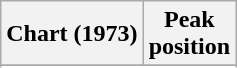<table class="wikitable plainrowheaders sortable" style="text-align:center;">
<tr>
<th>Chart (1973)</th>
<th>Peak<br>position</th>
</tr>
<tr>
</tr>
<tr>
</tr>
</table>
